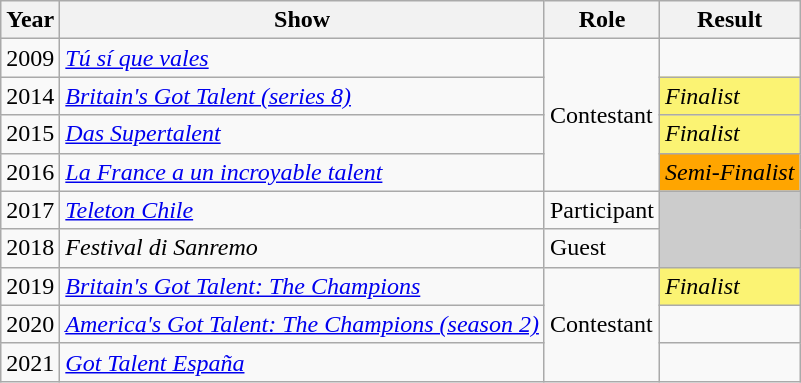<table class="wikitable sortable">
<tr>
<th>Year</th>
<th>Show</th>
<th>Role</th>
<th>Result</th>
</tr>
<tr>
<td>2009</td>
<td><em><a href='#'>Tú sí que vales</a></em></td>
<td rowspan="4">Contestant</td>
<td></td>
</tr>
<tr>
<td>2014</td>
<td><em><a href='#'>Britain's Got Talent (series 8)</a></em></td>
<td style="background:#FBF373;"><em>Finalist</em></td>
</tr>
<tr>
<td>2015</td>
<td><em><a href='#'>Das Supertalent</a></em></td>
<td style="background:#FBF373;"><em>Finalist</em></td>
</tr>
<tr>
<td>2016</td>
<td><em><a href='#'>La France a un incroyable talent</a></em></td>
<td style="background:#FFA500;"><em>Semi-Finalist</em></td>
</tr>
<tr>
<td>2017</td>
<td><em><a href='#'>Teleton Chile</a></em></td>
<td>Participant</td>
<td rowspan="2" style="background:#ccc;"></td>
</tr>
<tr>
<td>2018</td>
<td><em>Festival di Sanremo</em></td>
<td>Guest</td>
</tr>
<tr>
<td>2019</td>
<td><em><a href='#'>Britain's Got Talent: The Champions</a></em></td>
<td rowspan="3">Contestant</td>
<td style="background:#FBF373;"><em>Finalist</em></td>
</tr>
<tr>
<td>2020</td>
<td><em><a href='#'>America's Got Talent: The Champions (season 2)</a></em></td>
<td></td>
</tr>
<tr>
<td>2021</td>
<td><em><a href='#'>Got Talent España</a></em></td>
<td></td>
</tr>
</table>
